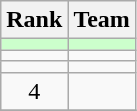<table class="wikitable" style="text-align:center;">
<tr>
<th>Rank</th>
<th>Team</th>
</tr>
<tr bgcolor=ccffcc>
<td align=center></td>
<td></td>
</tr>
<tr>
<td align=center></td>
<td></td>
</tr>
<tr>
<td align=center></td>
<td></td>
</tr>
<tr>
<td align=center>4</td>
<td></td>
</tr>
<tr>
</tr>
</table>
